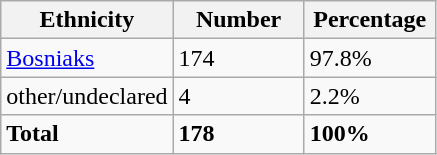<table class="wikitable">
<tr>
<th width="100px">Ethnicity</th>
<th width="80px">Number</th>
<th width="80px">Percentage</th>
</tr>
<tr>
<td><a href='#'>Bosniaks</a></td>
<td>174</td>
<td>97.8%</td>
</tr>
<tr>
<td>other/undeclared</td>
<td>4</td>
<td>2.2%</td>
</tr>
<tr>
<td><strong>Total</strong></td>
<td><strong>178</strong></td>
<td><strong>100%</strong></td>
</tr>
</table>
